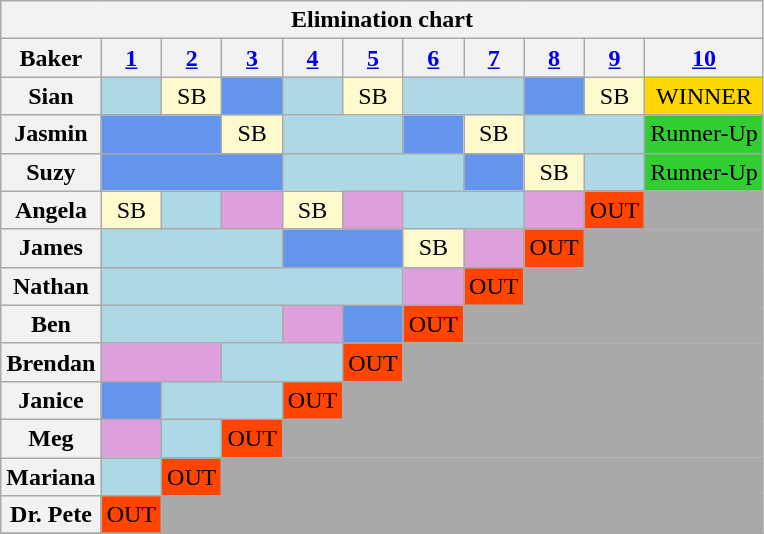<table class="wikitable" style="text-align:center">
<tr>
<th colspan="11">Elimination chart</th>
</tr>
<tr>
<th>Baker</th>
<th><a href='#'>1</a></th>
<th><a href='#'>2</a></th>
<th><a href='#'>3</a></th>
<th><a href='#'>4</a></th>
<th><a href='#'>5</a></th>
<th><a href='#'>6</a></th>
<th><a href='#'>7</a></th>
<th><a href='#'>8</a></th>
<th><a href='#'>9</a></th>
<th><a href='#'>10</a></th>
</tr>
<tr>
<th>Sian</th>
<td style="background:LightBlue;"></td>
<td style="background:LemonChiffon;">SB</td>
<td style="background:CornflowerBlue;"></td>
<td style="background:LightBlue;"></td>
<td style="background:LemonChiffon;">SB</td>
<td colspan="2" style="background:LightBlue;"></td>
<td style="background:CornflowerBlue;"></td>
<td style="background:LemonChiffon;">SB</td>
<td style="background:Gold;">WINNER</td>
</tr>
<tr>
<th>Jasmin</th>
<td colspan="2" style="background:CornflowerBlue;"></td>
<td style="background:LemonChiffon;">SB</td>
<td colspan="2" style="background:LightBlue;"></td>
<td style="background:CornflowerBlue;"></td>
<td style="background:LemonChiffon;">SB</td>
<td colspan="2" style="background:LightBlue;"></td>
<td style="background:LimeGreen;">Runner-Up</td>
</tr>
<tr>
<th>Suzy</th>
<td colspan="3" style="background:CornflowerBlue;"></td>
<td colspan="3" style="background:LightBlue;"></td>
<td style="background:CornflowerBlue;"></td>
<td style="background:LemonChiffon;">SB</td>
<td style="background:LightBlue;"></td>
<td style="background:LimeGreen;">Runner-Up</td>
</tr>
<tr>
<th>Angela</th>
<td style="background:LemonChiffon">SB</td>
<td style="background:LightBlue;"></td>
<td style="background:Plum;"></td>
<td style="background:LemonChiffon;">SB</td>
<td style="background:Plum;"></td>
<td colspan="2" style="background:LightBlue;"></td>
<td style="background:Plum;"></td>
<td style="background:OrangeRed;">OUT</td>
<td colspan="7" style="background:DarkGrey;"></td>
</tr>
<tr>
<th>James</th>
<td colspan="3" style="background:LightBlue;"></td>
<td colspan="2" style="background:CornflowerBlue;"></td>
<td style="background:LemonChiffon;">SB</td>
<td style="background:Plum;"></td>
<td style="background:OrangeRed">OUT</td>
<td colspan="6" style="background:DarkGrey;"></td>
</tr>
<tr>
<th>Nathan</th>
<td colspan="5" style="background:LightBlue;"></td>
<td style="background:Plum;"></td>
<td style="background:OrangeRed;">OUT</td>
<td colspan="4" style="background:DarkGrey;"></td>
</tr>
<tr>
<th>Ben</th>
<td colspan="3" style="background:LightBlue;"></td>
<td style="background:Plum;"></td>
<td style="background:CornflowerBlue;"></td>
<td style="background:OrangeRed;">OUT</td>
<td colspan="5" style="background:DarkGrey;"></td>
</tr>
<tr>
<th>Brendan</th>
<td colspan="2" style="background:Plum;"></td>
<td colspan="2" style="background:LightBlue;"></td>
<td style="background:OrangeRed;">OUT</td>
<td colspan="6" style="background:DarkGrey;"></td>
</tr>
<tr>
<th>Janice</th>
<td style="background:CornflowerBlue;"></td>
<td colspan="2" style="background:LightBlue;"></td>
<td style="background:OrangeRed;">OUT</td>
<td colspan="7" style="background:DarkGrey;"></td>
</tr>
<tr>
<th>Meg</th>
<td style="background:Plum;"></td>
<td style="background:LightBlue;"></td>
<td style="background:OrangeRed;">OUT</td>
<td colspan="8" style="background:DarkGrey;"></td>
</tr>
<tr>
<th>Mariana</th>
<td style="background:LightBlue;"></td>
<td style="background:OrangeRed;">OUT</td>
<td colspan="9" style="background:DarkGrey;"></td>
</tr>
<tr>
<th>Dr. Pete</th>
<td style="background:OrangeRed;">OUT</td>
<td colspan="9" style="background:DarkGrey;"></td>
</tr>
<tr>
</tr>
</table>
